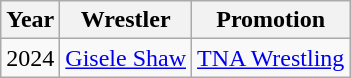<table class="wikitable">
<tr>
<th>Year</th>
<th>Wrestler</th>
<th>Promotion</th>
</tr>
<tr>
<td>2024</td>
<td><a href='#'>Gisele Shaw</a></td>
<td><a href='#'>TNA Wrestling</a></td>
</tr>
</table>
